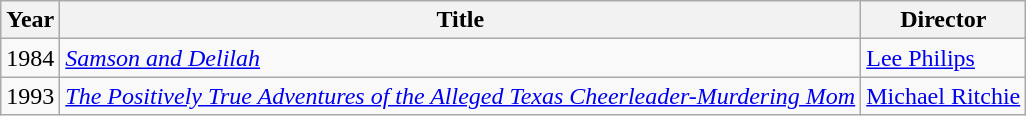<table class="wikitable">
<tr>
<th>Year</th>
<th>Title</th>
<th>Director</th>
</tr>
<tr>
<td>1984</td>
<td><em><a href='#'>Samson and Delilah</a></em></td>
<td><a href='#'>Lee Philips</a></td>
</tr>
<tr>
<td>1993</td>
<td><em><a href='#'>The Positively True Adventures of the Alleged Texas Cheerleader-Murdering Mom</a></em></td>
<td><a href='#'>Michael Ritchie</a></td>
</tr>
</table>
